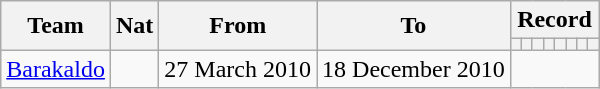<table class="wikitable" style="text-align: center">
<tr>
<th rowspan="2">Team</th>
<th rowspan="2">Nat</th>
<th rowspan="2">From</th>
<th rowspan="2">To</th>
<th colspan="8">Record</th>
</tr>
<tr>
<th></th>
<th></th>
<th></th>
<th></th>
<th></th>
<th></th>
<th></th>
<th></th>
</tr>
<tr>
<td align="left"><a href='#'>Barakaldo</a></td>
<td></td>
<td align=left>27 March 2010</td>
<td align=left>18 December 2010<br></td>
</tr>
</table>
